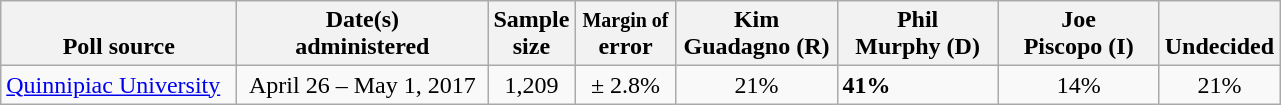<table class="wikitable">
<tr valign= bottom>
<th style="width:150px;">Poll source</th>
<th style="width:160px;">Date(s)<br>administered</th>
<th>Sample<br>size</th>
<th style="width:60px;"><small>Margin of</small><br>error</th>
<th style="width:100px;">Kim<br>Guadagno (R)</th>
<th style="width:100px;">Phil<br>Murphy (D)</th>
<th style="width:100px;">Joe<br>Piscopo (I)</th>
<th>Undecided</th>
</tr>
<tr>
<td><a href='#'>Quinnipiac University</a></td>
<td align=center>April 26 – May 1, 2017</td>
<td align=center>1,209</td>
<td align=center>± 2.8%</td>
<td align=center>21%</td>
<td><strong>41%</strong></td>
<td align=center>14%</td>
<td align=center>21%</td>
</tr>
</table>
